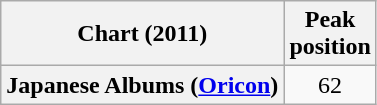<table class="wikitable plainrowheaders">
<tr>
<th>Chart (2011)</th>
<th>Peak<br>position</th>
</tr>
<tr>
<th scope="row">Japanese Albums (<a href='#'>Oricon</a>)</th>
<td align="center">62</td>
</tr>
</table>
